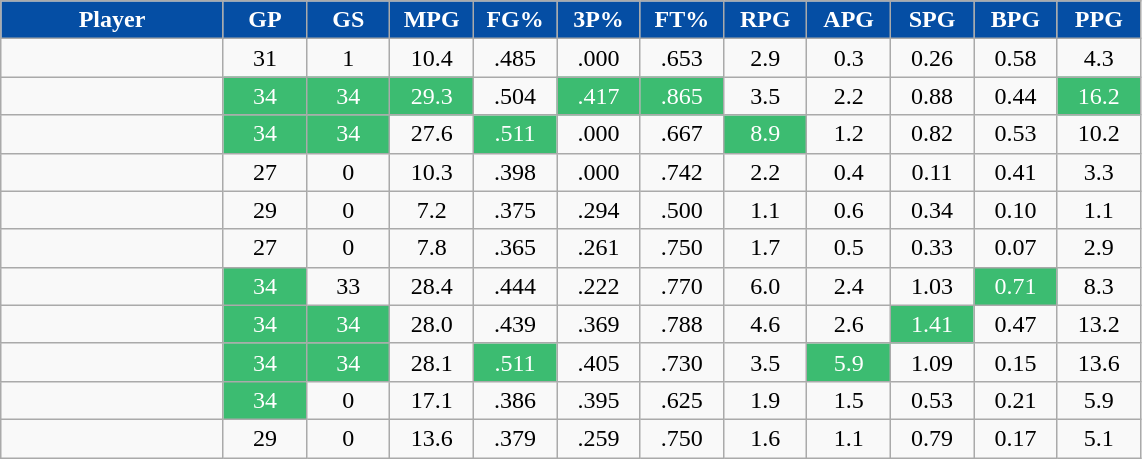<table class="wikitable sortable" style="text-align:center;">
<tr>
<th style="background:#054EA4;color:white;" width="16%">Player</th>
<th style="background:#054EA4;color:white;" width="6%">GP</th>
<th style="background:#054EA4;color:white;" width="6%">GS</th>
<th style="background:#054EA4;color:white;" width="6%">MPG</th>
<th style="background:#054EA4;color:white;" width="6%">FG%</th>
<th style="background:#054EA4;color:white;" width="6%">3P%</th>
<th style="background:#054EA4;color:white;" width="6%">FT%</th>
<th style="background:#054EA4;color:white;" width="6%">RPG</th>
<th style="background:#054EA4;color:white;" width="6%">APG</th>
<th style="background:#054EA4;color:white;" width="6%">SPG</th>
<th style="background:#054EA4;color:white;" width="6%">BPG</th>
<th style="background:#054EA4;color:white;" width="6%">PPG</th>
</tr>
<tr>
<td></td>
<td>31</td>
<td>1</td>
<td>10.4</td>
<td>.485</td>
<td>.000</td>
<td>.653</td>
<td>2.9</td>
<td>0.3</td>
<td>0.26</td>
<td>0.58</td>
<td>4.3</td>
</tr>
<tr>
<td></td>
<td style="background:#3CBC71; color:white">34</td>
<td style="background:#3CBC71; color:white">34</td>
<td style="background:#3CBC71; color:white">29.3</td>
<td>.504</td>
<td style="background:#3CBC71; color:white">.417</td>
<td style="background:#3CBC71; color:white">.865</td>
<td>3.5</td>
<td>2.2</td>
<td>0.88</td>
<td>0.44</td>
<td style="background:#3CBC71; color:white">16.2</td>
</tr>
<tr>
<td></td>
<td style="background:#3CBC71; color:white">34</td>
<td style="background:#3CBC71; color:white">34</td>
<td>27.6</td>
<td style="background:#3CBC71; color:white">.511</td>
<td>.000</td>
<td>.667</td>
<td style="background:#3CBC71; color:white">8.9</td>
<td>1.2</td>
<td>0.82</td>
<td>0.53</td>
<td>10.2</td>
</tr>
<tr>
<td></td>
<td>27</td>
<td>0</td>
<td>10.3</td>
<td>.398</td>
<td>.000</td>
<td>.742</td>
<td>2.2</td>
<td>0.4</td>
<td>0.11</td>
<td>0.41</td>
<td>3.3</td>
</tr>
<tr>
<td></td>
<td>29</td>
<td>0</td>
<td>7.2</td>
<td>.375</td>
<td>.294</td>
<td>.500</td>
<td>1.1</td>
<td>0.6</td>
<td>0.34</td>
<td>0.10</td>
<td>1.1</td>
</tr>
<tr>
<td></td>
<td>27</td>
<td>0</td>
<td>7.8</td>
<td>.365</td>
<td>.261</td>
<td>.750</td>
<td>1.7</td>
<td>0.5</td>
<td>0.33</td>
<td>0.07</td>
<td>2.9</td>
</tr>
<tr>
<td></td>
<td style="background:#3CBC71; color:white">34</td>
<td>33</td>
<td>28.4</td>
<td>.444</td>
<td>.222</td>
<td>.770</td>
<td>6.0</td>
<td>2.4</td>
<td>1.03</td>
<td style="background:#3CBC71; color:white">0.71</td>
<td>8.3</td>
</tr>
<tr>
<td></td>
<td style="background:#3CBC71; color:white">34</td>
<td style="background:#3CBC71; color:white">34</td>
<td>28.0</td>
<td>.439</td>
<td>.369</td>
<td>.788</td>
<td>4.6</td>
<td>2.6</td>
<td style="background:#3CBC71; color:white">1.41</td>
<td>0.47</td>
<td>13.2</td>
</tr>
<tr>
<td></td>
<td style="background:#3CBC71; color:white">34</td>
<td style="background:#3CBC71; color:white">34</td>
<td>28.1</td>
<td style="background:#3CBC71; color:white">.511</td>
<td>.405</td>
<td>.730</td>
<td>3.5</td>
<td style="background:#3CBC71; color:white">5.9</td>
<td>1.09</td>
<td>0.15</td>
<td>13.6</td>
</tr>
<tr>
<td></td>
<td style="background:#3CBC71; color:white">34</td>
<td>0</td>
<td>17.1</td>
<td>.386</td>
<td>.395</td>
<td>.625</td>
<td>1.9</td>
<td>1.5</td>
<td>0.53</td>
<td>0.21</td>
<td>5.9</td>
</tr>
<tr>
<td></td>
<td>29</td>
<td>0</td>
<td>13.6</td>
<td>.379</td>
<td>.259</td>
<td>.750</td>
<td>1.6</td>
<td>1.1</td>
<td>0.79</td>
<td>0.17</td>
<td>5.1</td>
</tr>
</table>
